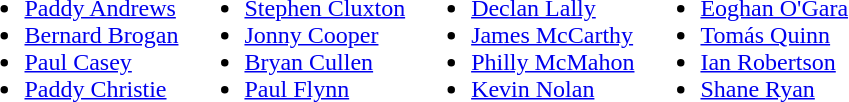<table>
<tr style="vertical-align:top">
<td><br><ul><li><a href='#'>Paddy Andrews</a></li><li><a href='#'>Bernard Brogan</a></li><li><a href='#'>Paul Casey</a></li><li><a href='#'>Paddy Christie</a></li></ul></td>
<td><br><ul><li><a href='#'>Stephen Cluxton</a></li><li><a href='#'>Jonny Cooper</a></li><li><a href='#'>Bryan Cullen</a></li><li><a href='#'>Paul Flynn</a></li></ul></td>
<td><br><ul><li><a href='#'>Declan Lally</a></li><li><a href='#'>James McCarthy</a></li><li><a href='#'>Philly McMahon</a></li><li><a href='#'>Kevin Nolan</a></li></ul></td>
<td><br><ul><li><a href='#'>Eoghan O'Gara</a></li><li><a href='#'>Tomás Quinn</a></li><li><a href='#'>Ian Robertson</a></li><li><a href='#'>Shane Ryan</a></li></ul></td>
</tr>
</table>
